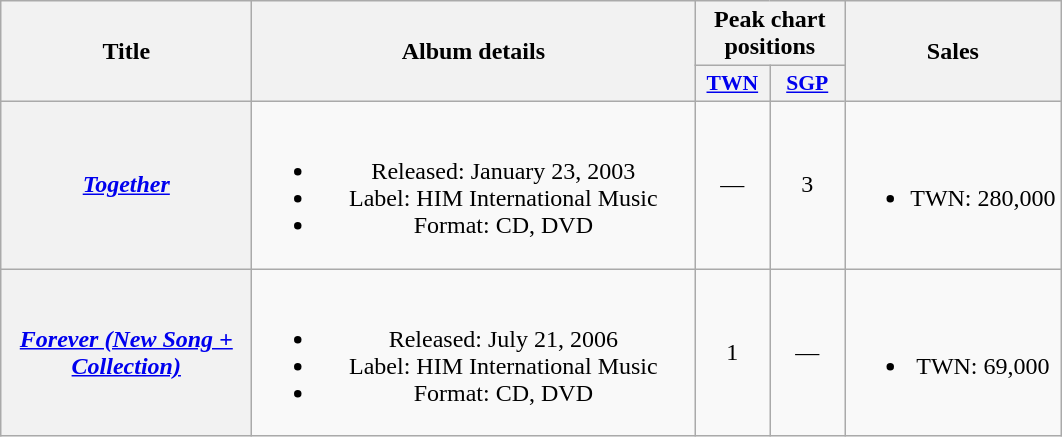<table class="wikitable plainrowheaders" style="text-align:center;">
<tr>
<th rowspan="2" scope="col" style="width:10em;">Title</th>
<th rowspan="2" scope="col" style="width:18em;">Album details</th>
<th colspan="2">Peak chart positions</th>
<th rowspan="2">Sales</th>
</tr>
<tr>
<th scope="col" style="width:3em;font-size:90%;"><a href='#'>TWN</a><br></th>
<th scope="col" style="width:3em;font-size:90%;"><a href='#'>SGP</a><br></th>
</tr>
<tr>
<th scope="row"><a href='#'><em>Together</em></a></th>
<td><br><ul><li>Released: January 23, 2003</li><li>Label: HIM International Music</li><li>Format: CD, DVD</li></ul></td>
<td>—</td>
<td>3</td>
<td><br><ul><li>TWN: 280,000</li></ul></td>
</tr>
<tr>
<th scope="row"><a href='#'><em>Forever (New Song + Collection)</em></a></th>
<td><br><ul><li>Released: July 21, 2006</li><li>Label: HIM International Music</li><li>Format: CD, DVD</li></ul></td>
<td>1</td>
<td>—</td>
<td><br><ul><li>TWN: 69,000</li></ul></td>
</tr>
</table>
